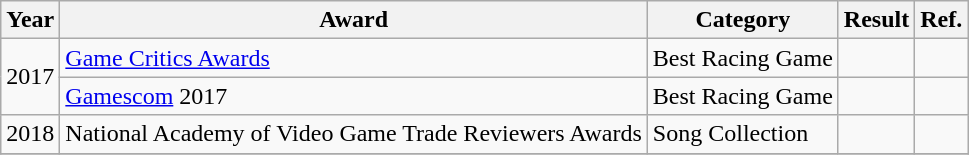<table class="wikitable sortable">
<tr>
<th>Year</th>
<th>Award</th>
<th>Category</th>
<th>Result</th>
<th>Ref.</th>
</tr>
<tr>
<td style="text-align:center;" rowspan="2">2017</td>
<td rowspan="1"><a href='#'>Game Critics Awards</a></td>
<td>Best Racing Game</td>
<td></td>
<td rowspan="1" style="text-align:center;"></td>
</tr>
<tr>
<td rowspan="1"><a href='#'>Gamescom</a> 2017</td>
<td>Best Racing Game</td>
<td></td>
<td rowspan="1" style="text-align:center;"></td>
</tr>
<tr>
<td style="text-align:center;" rowspan="1">2018</td>
<td rowspan="1">National Academy of Video Game Trade Reviewers Awards</td>
<td>Song Collection</td>
<td></td>
<td rowspan="1" style="text-align:center;"></td>
</tr>
<tr>
</tr>
</table>
